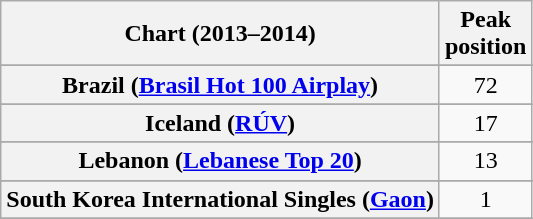<table class="wikitable sortable plainrowheaders" style="text-align:center">
<tr>
<th scope="col">Chart (2013–2014)</th>
<th scope="col">Peak<br>position</th>
</tr>
<tr>
</tr>
<tr>
</tr>
<tr>
</tr>
<tr>
<th scope="row">Brazil (<a href='#'>Brasil Hot 100 Airplay</a>)</th>
<td>72</td>
</tr>
<tr>
</tr>
<tr>
</tr>
<tr>
<th scope="row">Iceland (<a href='#'>RÚV</a>)</th>
<td>17</td>
</tr>
<tr>
</tr>
<tr>
<th scope="row">Lebanon (<a href='#'>Lebanese Top 20</a>)</th>
<td>13</td>
</tr>
<tr>
</tr>
<tr>
</tr>
<tr>
</tr>
<tr>
<th scope="row">South Korea International Singles (<a href='#'>Gaon</a>)</th>
<td>1</td>
</tr>
<tr>
</tr>
<tr>
</tr>
<tr>
</tr>
</table>
